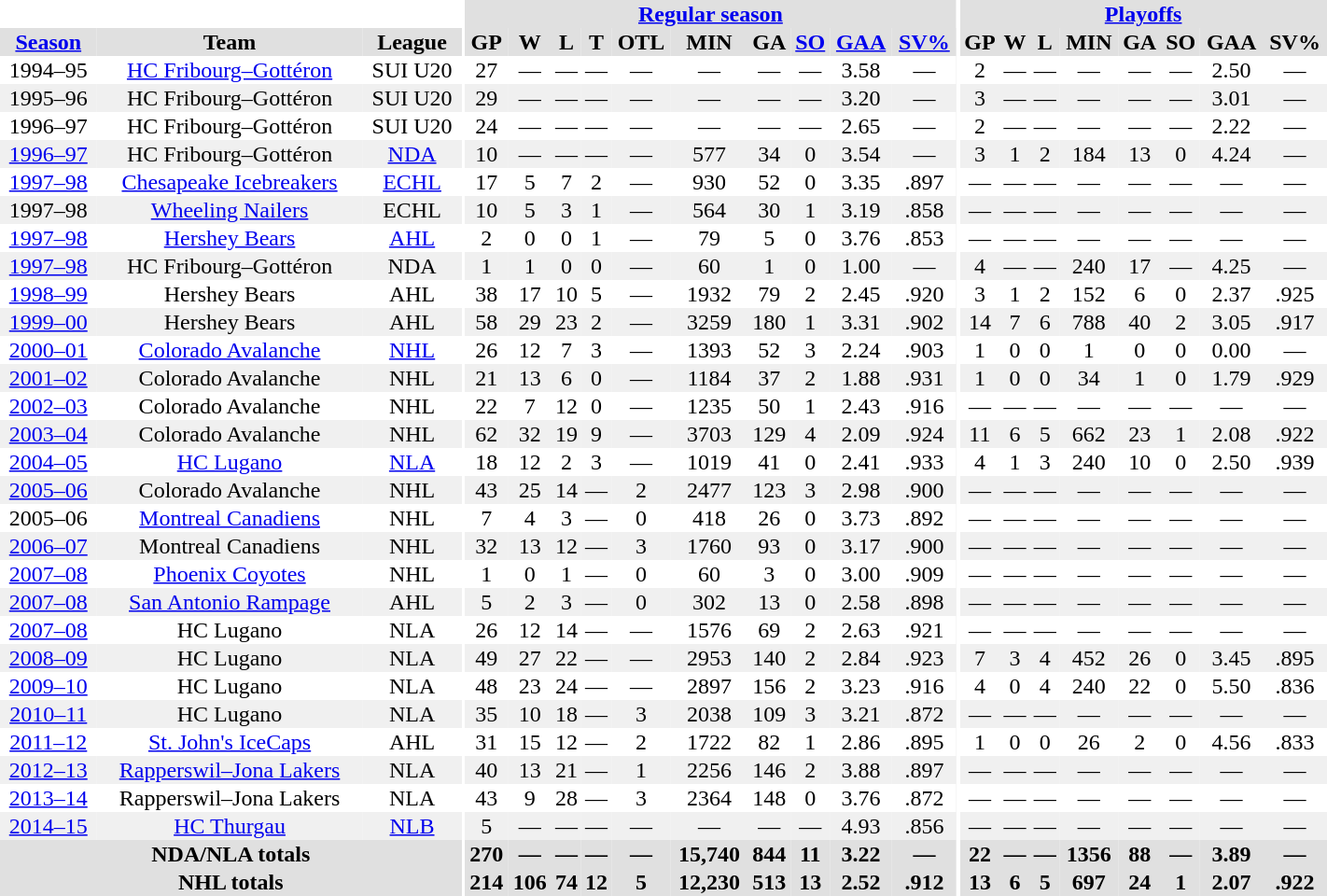<table border="0" cellpadding="1" cellspacing="0" style="width:75%; text-align:center;">
<tr bgcolor="#e0e0e0">
<th colspan="3" bgcolor="#ffffff"></th>
<th rowspan="99" bgcolor="#ffffff"></th>
<th colspan="10" bgcolor="#e0e0e0"><a href='#'>Regular season</a></th>
<th rowspan="99" bgcolor="#ffffff"></th>
<th colspan="8" bgcolor="#e0e0e0"><a href='#'>Playoffs</a></th>
</tr>
<tr bgcolor="#e0e0e0">
<th><a href='#'>Season</a></th>
<th>Team</th>
<th>League</th>
<th>GP</th>
<th>W</th>
<th>L</th>
<th>T</th>
<th>OTL</th>
<th>MIN</th>
<th>GA</th>
<th><a href='#'>SO</a></th>
<th><a href='#'>GAA</a></th>
<th><a href='#'>SV%</a></th>
<th>GP</th>
<th>W</th>
<th>L</th>
<th>MIN</th>
<th>GA</th>
<th>SO</th>
<th>GAA</th>
<th>SV%</th>
</tr>
<tr>
<td>1994–95</td>
<td><a href='#'>HC Fribourg–Gottéron</a></td>
<td>SUI U20</td>
<td>27</td>
<td>—</td>
<td>—</td>
<td>—</td>
<td>—</td>
<td>—</td>
<td>—</td>
<td>—</td>
<td>3.58</td>
<td>—</td>
<td>2</td>
<td>—</td>
<td>—</td>
<td>—</td>
<td>—</td>
<td>—</td>
<td>2.50</td>
<td>—</td>
</tr>
<tr bgcolor="#f0f0f0">
<td>1995–96</td>
<td>HC Fribourg–Gottéron</td>
<td>SUI U20</td>
<td>29</td>
<td>—</td>
<td>—</td>
<td>—</td>
<td>—</td>
<td>—</td>
<td>—</td>
<td>—</td>
<td>3.20</td>
<td>—</td>
<td>3</td>
<td>—</td>
<td>—</td>
<td>—</td>
<td>—</td>
<td>—</td>
<td>3.01</td>
<td>—</td>
</tr>
<tr>
<td>1996–97</td>
<td>HC Fribourg–Gottéron</td>
<td>SUI U20</td>
<td>24</td>
<td>—</td>
<td>—</td>
<td>—</td>
<td>—</td>
<td>—</td>
<td>—</td>
<td>—</td>
<td>2.65</td>
<td>—</td>
<td>2</td>
<td>—</td>
<td>—</td>
<td>—</td>
<td>—</td>
<td>—</td>
<td>2.22</td>
<td>—</td>
</tr>
<tr bgcolor="#f0f0f0">
<td><a href='#'>1996–97</a></td>
<td>HC Fribourg–Gottéron</td>
<td><a href='#'>NDA</a></td>
<td>10</td>
<td>—</td>
<td>—</td>
<td>—</td>
<td>—</td>
<td>577</td>
<td>34</td>
<td>0</td>
<td>3.54</td>
<td>—</td>
<td>3</td>
<td>1</td>
<td>2</td>
<td>184</td>
<td>13</td>
<td>0</td>
<td>4.24</td>
<td>—</td>
</tr>
<tr>
<td><a href='#'>1997–98</a></td>
<td><a href='#'>Chesapeake Icebreakers</a></td>
<td><a href='#'>ECHL</a></td>
<td>17</td>
<td>5</td>
<td>7</td>
<td>2</td>
<td>—</td>
<td>930</td>
<td>52</td>
<td>0</td>
<td>3.35</td>
<td>.897</td>
<td>—</td>
<td>—</td>
<td>—</td>
<td>—</td>
<td>—</td>
<td>—</td>
<td>—</td>
<td>—</td>
</tr>
<tr bgcolor="#f0f0f0">
<td>1997–98</td>
<td><a href='#'>Wheeling Nailers</a></td>
<td>ECHL</td>
<td>10</td>
<td>5</td>
<td>3</td>
<td>1</td>
<td>—</td>
<td>564</td>
<td>30</td>
<td>1</td>
<td>3.19</td>
<td>.858</td>
<td>—</td>
<td>—</td>
<td>—</td>
<td>—</td>
<td>—</td>
<td>—</td>
<td>—</td>
<td>—</td>
</tr>
<tr>
<td><a href='#'>1997–98</a></td>
<td><a href='#'>Hershey Bears</a></td>
<td><a href='#'>AHL</a></td>
<td>2</td>
<td>0</td>
<td>0</td>
<td>1</td>
<td>—</td>
<td>79</td>
<td>5</td>
<td>0</td>
<td>3.76</td>
<td>.853</td>
<td>—</td>
<td>—</td>
<td>—</td>
<td>—</td>
<td>—</td>
<td>—</td>
<td>—</td>
<td>—</td>
</tr>
<tr bgcolor="#f0f0f0">
<td><a href='#'>1997–98</a></td>
<td>HC Fribourg–Gottéron</td>
<td>NDA</td>
<td>1</td>
<td>1</td>
<td>0</td>
<td>0</td>
<td>—</td>
<td>60</td>
<td>1</td>
<td>0</td>
<td>1.00</td>
<td>—</td>
<td>4</td>
<td>—</td>
<td>—</td>
<td>240</td>
<td>17</td>
<td>—</td>
<td>4.25</td>
<td>—</td>
</tr>
<tr>
<td><a href='#'>1998–99</a></td>
<td>Hershey Bears</td>
<td>AHL</td>
<td>38</td>
<td>17</td>
<td>10</td>
<td>5</td>
<td>—</td>
<td>1932</td>
<td>79</td>
<td>2</td>
<td>2.45</td>
<td>.920</td>
<td>3</td>
<td>1</td>
<td>2</td>
<td>152</td>
<td>6</td>
<td>0</td>
<td>2.37</td>
<td>.925</td>
</tr>
<tr bgcolor="#f0f0f0">
<td><a href='#'>1999–00</a></td>
<td>Hershey Bears</td>
<td>AHL</td>
<td>58</td>
<td>29</td>
<td>23</td>
<td>2</td>
<td>—</td>
<td>3259</td>
<td>180</td>
<td>1</td>
<td>3.31</td>
<td>.902</td>
<td>14</td>
<td>7</td>
<td>6</td>
<td>788</td>
<td>40</td>
<td>2</td>
<td>3.05</td>
<td>.917</td>
</tr>
<tr>
<td><a href='#'>2000–01</a></td>
<td><a href='#'>Colorado Avalanche</a></td>
<td><a href='#'>NHL</a></td>
<td>26</td>
<td>12</td>
<td>7</td>
<td>3</td>
<td>—</td>
<td>1393</td>
<td>52</td>
<td>3</td>
<td>2.24</td>
<td>.903</td>
<td>1</td>
<td>0</td>
<td>0</td>
<td>1</td>
<td>0</td>
<td>0</td>
<td>0.00</td>
<td>—</td>
</tr>
<tr bgcolor="#f0f0f0">
<td><a href='#'>2001–02</a></td>
<td>Colorado Avalanche</td>
<td>NHL</td>
<td>21</td>
<td>13</td>
<td>6</td>
<td>0</td>
<td>—</td>
<td>1184</td>
<td>37</td>
<td>2</td>
<td>1.88</td>
<td>.931</td>
<td>1</td>
<td>0</td>
<td>0</td>
<td>34</td>
<td>1</td>
<td>0</td>
<td>1.79</td>
<td>.929</td>
</tr>
<tr>
<td><a href='#'>2002–03</a></td>
<td>Colorado Avalanche</td>
<td>NHL</td>
<td>22</td>
<td>7</td>
<td>12</td>
<td>0</td>
<td>—</td>
<td>1235</td>
<td>50</td>
<td>1</td>
<td>2.43</td>
<td>.916</td>
<td>—</td>
<td>—</td>
<td>—</td>
<td>—</td>
<td>—</td>
<td>—</td>
<td>—</td>
<td>—</td>
</tr>
<tr bgcolor="#f0f0f0">
<td><a href='#'>2003–04</a></td>
<td>Colorado Avalanche</td>
<td>NHL</td>
<td>62</td>
<td>32</td>
<td>19</td>
<td>9</td>
<td>—</td>
<td>3703</td>
<td>129</td>
<td>4</td>
<td>2.09</td>
<td>.924</td>
<td>11</td>
<td>6</td>
<td>5</td>
<td>662</td>
<td>23</td>
<td>1</td>
<td>2.08</td>
<td>.922</td>
</tr>
<tr>
<td><a href='#'>2004–05</a></td>
<td><a href='#'>HC Lugano</a></td>
<td><a href='#'>NLA</a></td>
<td>18</td>
<td>12</td>
<td>2</td>
<td>3</td>
<td>—</td>
<td>1019</td>
<td>41</td>
<td>0</td>
<td>2.41</td>
<td>.933</td>
<td>4</td>
<td>1</td>
<td>3</td>
<td>240</td>
<td>10</td>
<td>0</td>
<td>2.50</td>
<td>.939</td>
</tr>
<tr bgcolor="#f0f0f0">
<td><a href='#'>2005–06</a></td>
<td>Colorado Avalanche</td>
<td>NHL</td>
<td>43</td>
<td>25</td>
<td>14</td>
<td>—</td>
<td>2</td>
<td>2477</td>
<td>123</td>
<td>3</td>
<td>2.98</td>
<td>.900</td>
<td>—</td>
<td>—</td>
<td>—</td>
<td>—</td>
<td>—</td>
<td>—</td>
<td>—</td>
<td>—</td>
</tr>
<tr>
<td>2005–06</td>
<td><a href='#'>Montreal Canadiens</a></td>
<td>NHL</td>
<td>7</td>
<td>4</td>
<td>3</td>
<td>—</td>
<td>0</td>
<td>418</td>
<td>26</td>
<td>0</td>
<td>3.73</td>
<td>.892</td>
<td>—</td>
<td>—</td>
<td>—</td>
<td>—</td>
<td>—</td>
<td>—</td>
<td>—</td>
<td>—</td>
</tr>
<tr bgcolor="#f0f0f0">
<td><a href='#'>2006–07</a></td>
<td>Montreal Canadiens</td>
<td>NHL</td>
<td>32</td>
<td>13</td>
<td>12</td>
<td>—</td>
<td>3</td>
<td>1760</td>
<td>93</td>
<td>0</td>
<td>3.17</td>
<td>.900</td>
<td>—</td>
<td>—</td>
<td>—</td>
<td>—</td>
<td>—</td>
<td>—</td>
<td>—</td>
<td>—</td>
</tr>
<tr>
<td><a href='#'>2007–08</a></td>
<td><a href='#'>Phoenix Coyotes</a></td>
<td>NHL</td>
<td>1</td>
<td>0</td>
<td>1</td>
<td>—</td>
<td>0</td>
<td>60</td>
<td>3</td>
<td>0</td>
<td>3.00</td>
<td>.909</td>
<td>—</td>
<td>—</td>
<td>—</td>
<td>—</td>
<td>—</td>
<td>—</td>
<td>—</td>
<td>—</td>
</tr>
<tr bgcolor="#f0f0f0">
<td><a href='#'>2007–08</a></td>
<td><a href='#'>San Antonio Rampage</a></td>
<td>AHL</td>
<td>5</td>
<td>2</td>
<td>3</td>
<td>—</td>
<td>0</td>
<td>302</td>
<td>13</td>
<td>0</td>
<td>2.58</td>
<td>.898</td>
<td>—</td>
<td>—</td>
<td>—</td>
<td>—</td>
<td>—</td>
<td>—</td>
<td>—</td>
<td>—</td>
</tr>
<tr>
<td><a href='#'>2007–08</a></td>
<td>HC Lugano</td>
<td>NLA</td>
<td>26</td>
<td>12</td>
<td>14</td>
<td>—</td>
<td>—</td>
<td>1576</td>
<td>69</td>
<td>2</td>
<td>2.63</td>
<td>.921</td>
<td>—</td>
<td>—</td>
<td>—</td>
<td>—</td>
<td>—</td>
<td>—</td>
<td>—</td>
<td>—</td>
</tr>
<tr bgcolor="#f0f0f0">
<td><a href='#'>2008–09</a></td>
<td>HC Lugano</td>
<td>NLA</td>
<td>49</td>
<td>27</td>
<td>22</td>
<td>—</td>
<td>—</td>
<td>2953</td>
<td>140</td>
<td>2</td>
<td>2.84</td>
<td>.923</td>
<td>7</td>
<td>3</td>
<td>4</td>
<td>452</td>
<td>26</td>
<td>0</td>
<td>3.45</td>
<td>.895</td>
</tr>
<tr>
<td><a href='#'>2009–10</a></td>
<td>HC Lugano</td>
<td>NLA</td>
<td>48</td>
<td>23</td>
<td>24</td>
<td>—</td>
<td>—</td>
<td>2897</td>
<td>156</td>
<td>2</td>
<td>3.23</td>
<td>.916</td>
<td>4</td>
<td>0</td>
<td>4</td>
<td>240</td>
<td>22</td>
<td>0</td>
<td>5.50</td>
<td>.836</td>
</tr>
<tr bgcolor="#f0f0f0">
<td><a href='#'>2010–11</a></td>
<td>HC Lugano</td>
<td>NLA</td>
<td>35</td>
<td>10</td>
<td>18</td>
<td>—</td>
<td>3</td>
<td>2038</td>
<td>109</td>
<td>3</td>
<td>3.21</td>
<td>.872</td>
<td>—</td>
<td>—</td>
<td>—</td>
<td>—</td>
<td>—</td>
<td>—</td>
<td>—</td>
<td>—</td>
</tr>
<tr>
<td><a href='#'>2011–12</a></td>
<td><a href='#'>St. John's IceCaps</a></td>
<td>AHL</td>
<td>31</td>
<td>15</td>
<td>12</td>
<td>—</td>
<td>2</td>
<td>1722</td>
<td>82</td>
<td>1</td>
<td>2.86</td>
<td>.895</td>
<td>1</td>
<td>0</td>
<td>0</td>
<td>26</td>
<td>2</td>
<td>0</td>
<td>4.56</td>
<td>.833</td>
</tr>
<tr bgcolor="#f0f0f0">
<td><a href='#'>2012–13</a></td>
<td><a href='#'>Rapperswil–Jona Lakers</a></td>
<td>NLA</td>
<td>40</td>
<td>13</td>
<td>21</td>
<td>—</td>
<td>1</td>
<td>2256</td>
<td>146</td>
<td>2</td>
<td>3.88</td>
<td>.897</td>
<td>—</td>
<td>—</td>
<td>—</td>
<td>—</td>
<td>—</td>
<td>—</td>
<td>—</td>
<td>—</td>
</tr>
<tr>
<td><a href='#'>2013–14</a></td>
<td>Rapperswil–Jona Lakers</td>
<td>NLA</td>
<td>43</td>
<td>9</td>
<td>28</td>
<td>—</td>
<td>3</td>
<td>2364</td>
<td>148</td>
<td>0</td>
<td>3.76</td>
<td>.872</td>
<td>—</td>
<td>—</td>
<td>—</td>
<td>—</td>
<td>—</td>
<td>—</td>
<td>—</td>
<td>—</td>
</tr>
<tr bgcolor="#f0f0f0">
<td><a href='#'>2014–15</a></td>
<td><a href='#'>HC Thurgau</a></td>
<td><a href='#'>NLB</a></td>
<td>5</td>
<td>—</td>
<td>—</td>
<td>—</td>
<td>—</td>
<td>—</td>
<td>—</td>
<td>—</td>
<td>4.93</td>
<td>.856</td>
<td>—</td>
<td>—</td>
<td>—</td>
<td>—</td>
<td>—</td>
<td>—</td>
<td>—</td>
<td>—</td>
</tr>
<tr bgcolor="#e0e0e0">
<th colspan="3">NDA/NLA totals</th>
<th>270</th>
<th>—</th>
<th>—</th>
<th>—</th>
<th>—</th>
<th>15,740</th>
<th>844</th>
<th>11</th>
<th>3.22</th>
<th>—</th>
<th>22</th>
<th>—</th>
<th>—</th>
<th>1356</th>
<th>88</th>
<th>—</th>
<th>3.89</th>
<th>—</th>
</tr>
<tr bgcolor="#e0e0e0">
<th colspan=3>NHL totals</th>
<th>214</th>
<th>106</th>
<th>74</th>
<th>12</th>
<th>5</th>
<th>12,230</th>
<th>513</th>
<th>13</th>
<th>2.52</th>
<th>.912</th>
<th>13</th>
<th>6</th>
<th>5</th>
<th>697</th>
<th>24</th>
<th>1</th>
<th>2.07</th>
<th>.922</th>
</tr>
</table>
